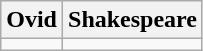<table class="wikitable">
<tr>
<th>Ovid</th>
<th>Shakespeare</th>
</tr>
<tr style="vertical-align: top;">
<td></td>
<td></td>
</tr>
</table>
